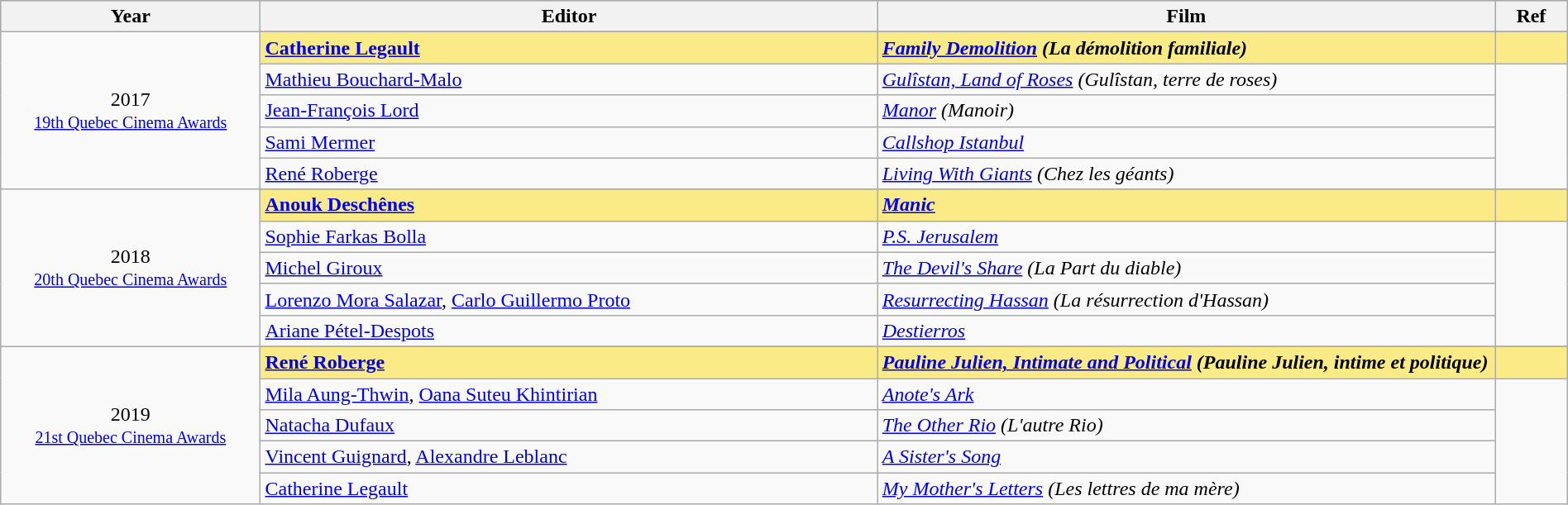<table class="wikitable" style="width:100%;">
<tr style="background:#bebebe;">
<th style="width:8%;">Year</th>
<th style="width:19%;">Editor</th>
<th style="width:19%;">Film</th>
<th style="width:2%;">Ref</th>
</tr>
<tr>
<td rowspan="6" align="center">2017 <br> <small><a href='#'>19th Quebec Cinema Awards</a></small></td>
</tr>
<tr style="background:#FAEB86">
<td><strong><a href='#'>Catherine Legault</a></strong></td>
<td><strong><em><a href='#'>Family Demolition</a> (La démolition familiale)</em></strong></td>
<td></td>
</tr>
<tr>
<td><a href='#'>Mathieu Bouchard-Malo</a></td>
<td><em><a href='#'>Gulîstan, Land of Roses</a> (Gulîstan, terre de roses)</em></td>
<td rowspan=4></td>
</tr>
<tr>
<td><a href='#'>Jean-François Lord</a></td>
<td><em><a href='#'>Manor</a> (Manoir)</em></td>
</tr>
<tr>
<td><a href='#'>Sami Mermer</a></td>
<td><em><a href='#'>Callshop Istanbul</a></em></td>
</tr>
<tr>
<td><a href='#'>René Roberge</a></td>
<td><em><a href='#'>Living With Giants</a> (Chez les géants)</em></td>
</tr>
<tr>
<td rowspan="6" align="center">2018 <br> <small><a href='#'>20th Quebec Cinema Awards</a></small></td>
</tr>
<tr style="background:#FAEB86">
<td><strong><a href='#'>Anouk Deschênes</a></strong></td>
<td><strong><em><a href='#'>Manic</a></em></strong></td>
<td></td>
</tr>
<tr>
<td><a href='#'>Sophie Farkas Bolla</a></td>
<td><em><a href='#'>P.S. Jerusalem</a></em></td>
<td rowspan=4></td>
</tr>
<tr>
<td><a href='#'>Michel Giroux</a></td>
<td><em><a href='#'>The Devil's Share</a> (La Part du diable)</em></td>
</tr>
<tr>
<td><a href='#'>Lorenzo Mora Salazar</a>, <a href='#'>Carlo Guillermo Proto</a></td>
<td><em><a href='#'>Resurrecting Hassan</a> (La résurrection d'Hassan)</em></td>
</tr>
<tr>
<td><a href='#'>Ariane Pétel-Despots</a></td>
<td><em><a href='#'>Destierros</a></em></td>
</tr>
<tr>
<td rowspan="6" align="center">2019 <br> <small><a href='#'>21st Quebec Cinema Awards</a></small></td>
</tr>
<tr style="background:#FAEB86">
<td><strong><a href='#'>René Roberge</a></strong></td>
<td><strong><em><a href='#'>Pauline Julien, Intimate and Political</a> (Pauline Julien, intime et politique)</em></strong></td>
<td></td>
</tr>
<tr>
<td><a href='#'>Mila Aung-Thwin</a>, <a href='#'>Oana Suteu Khintirian</a></td>
<td><em><a href='#'>Anote's Ark</a></em></td>
<td rowspan=4></td>
</tr>
<tr>
<td><a href='#'>Natacha Dufaux</a></td>
<td><em><a href='#'>The Other Rio</a> (L'autre Rio)</em></td>
</tr>
<tr>
<td><a href='#'>Vincent Guignard</a>, <a href='#'>Alexandre Leblanc</a></td>
<td><em><a href='#'>A Sister's Song</a></em></td>
</tr>
<tr>
<td><a href='#'>Catherine Legault</a></td>
<td><em><a href='#'>My Mother's Letters</a> (Les lettres de ma mère)</em></td>
</tr>
</table>
